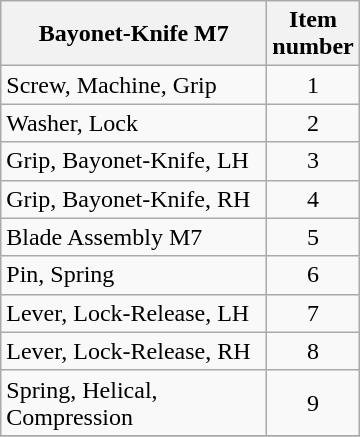<table class="wikitable">
<tr>
<th width="170">Bayonet-Knife M7</th>
<th width="50">Item number</th>
</tr>
<tr>
<td>Screw, Machine, Grip</td>
<td align="center">1</td>
</tr>
<tr>
<td>Washer, Lock</td>
<td align="center">2</td>
</tr>
<tr>
<td>Grip, Bayonet-Knife, LH</td>
<td align="center">3</td>
</tr>
<tr>
<td>Grip, Bayonet-Knife, RH</td>
<td align="center">4</td>
</tr>
<tr>
<td>Blade Assembly M7</td>
<td align="center">5</td>
</tr>
<tr>
<td>Pin, Spring</td>
<td align="center">6</td>
</tr>
<tr>
<td>Lever, Lock-Release, LH</td>
<td align="center">7</td>
</tr>
<tr>
<td>Lever, Lock-Release, RH</td>
<td align="center">8</td>
</tr>
<tr>
<td>Spring, Helical, Compression</td>
<td align="center">9</td>
</tr>
<tr>
</tr>
</table>
